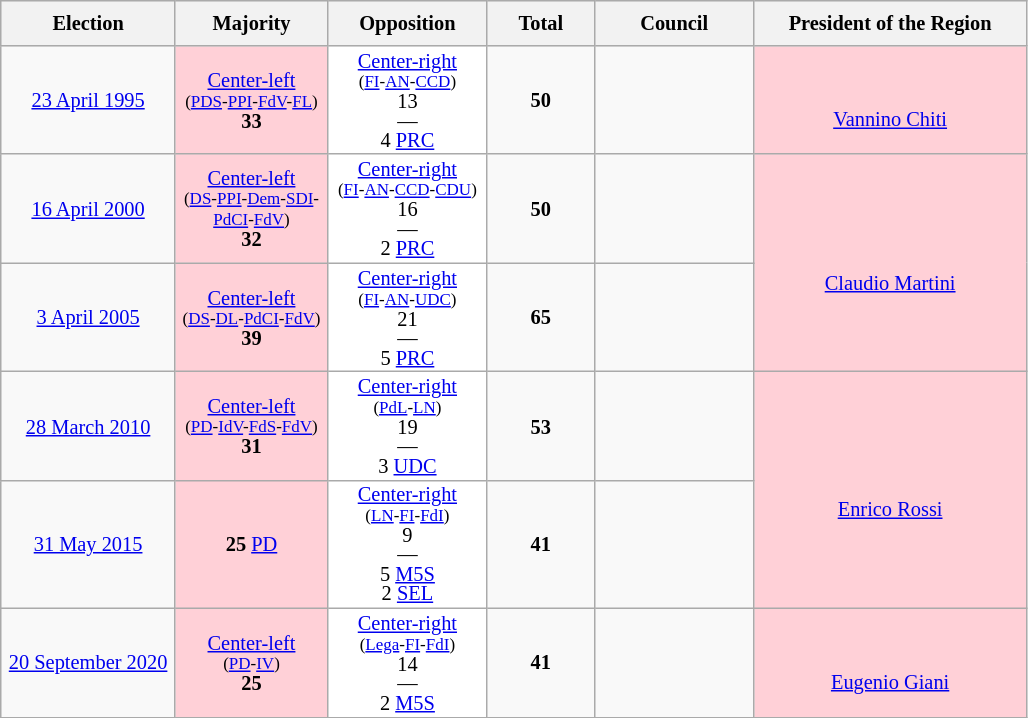<table class="wikitable" style="text-align:center;font-size:85%;line-height:13px">
<tr style="height:30px; background-color:#E9E9E9">
<th style="width:110px;">Election</th>
<th style="width:95px;">Majority</th>
<th style="width:100px;">Opposition</th>
<th style="width:65px;">Total</th>
<th style="width:100px;">Council</th>
<th style="width:175px;">President of the Region</th>
</tr>
<tr>
<td><a href='#'>23 April 1995</a></td>
<td style="background:#FFD0D7; text-align:center;"><a href='#'>Center-left</a><br><small>(<a href='#'>PDS</a>-<a href='#'>PPI</a>-<a href='#'>FdV</a>-<a href='#'>FL</a>)</small><br><strong>33</strong></td>
<td style="background:white; text-align:center;"><a href='#'>Center-right</a><br><small>(<a href='#'>FI</a>-<a href='#'>AN</a>-<a href='#'>CCD</a>)</small><br>13<br>— <br> 4 <a href='#'>PRC</a></td>
<td><strong>50</strong></td>
<td></td>
<td style="background:#FFD0D7; text-align:centre;"><br><br><a href='#'>Vannino Chiti</a></td>
</tr>
<tr>
<td><a href='#'>16 April 2000</a></td>
<td style="background:#FFD0D7; text-align:center;"><a href='#'>Center-left</a><br><small>(<a href='#'>DS</a>-<a href='#'>PPI</a>-<a href='#'>Dem</a>-<a href='#'>SDI</a>-<a href='#'>PdCI</a>-<a href='#'>FdV</a>)</small><br><strong>32</strong></td>
<td style="background:white; text-align:center;"><a href='#'>Center-right</a><br><small>(<a href='#'>FI</a>-<a href='#'>AN</a>-<a href='#'>CCD</a>-<a href='#'>CDU</a>)</small><br>16<br>—<br>2 <a href='#'>PRC</a></td>
<td><strong>50</strong></td>
<td></td>
<td rowspan=2 style="background:#FFD0D7; text-align:centre;"><br><br><a href='#'>Claudio Martini</a></td>
</tr>
<tr>
<td><a href='#'>3 April 2005</a></td>
<td style="background:#FFD0D7; text-align:center;"><a href='#'>Center-left</a><br><small>(<a href='#'>DS</a>-<a href='#'>DL</a>-<a href='#'>PdCI</a>-<a href='#'>FdV</a>)</small><br><strong>39</strong></td>
<td style="background:white; text-align:center;"><a href='#'>Center-right</a><br><small>(<a href='#'>FI</a>-<a href='#'>AN</a>-<a href='#'>UDC</a>)</small><br>21<br>—<br>5 <a href='#'>PRC</a></td>
<td><strong>65</strong></td>
<td></td>
</tr>
<tr>
<td><a href='#'>28 March 2010</a></td>
<td style="background:#FFD0D7; text-align:center;"><a href='#'>Center-left</a><br><small>(<a href='#'>PD</a>-<a href='#'>IdV</a>-<a href='#'>FdS</a>-<a href='#'>FdV</a>)</small><br><strong>31</strong></td>
<td style="background:white; text-align:center;"><a href='#'>Center-right</a><br><small>(<a href='#'>PdL</a>-<a href='#'>LN</a>)</small><br>19<br>—<br>3 <a href='#'>UDC</a></td>
<td><strong>53</strong></td>
<td></td>
<td rowspan=2 style="background:#FFD0D7; text-align:centre;"><br><br><a href='#'>Enrico Rossi</a></td>
</tr>
<tr>
<td><a href='#'>31 May 2015</a></td>
<td style="background:#FFD0D7; text-align:center;"><strong>25</strong> <a href='#'>PD</a></td>
<td style="background:white; text-align:center;"><a href='#'>Center-right</a><br><small>(<a href='#'>LN</a>-<a href='#'>FI</a>-<a href='#'>FdI</a>)</small><br>9<br>—<br>5 <a href='#'>M5S</a> <br>2 <a href='#'>SEL</a></td>
<td><strong>41</strong></td>
<td></td>
</tr>
<tr>
<td><a href='#'>20 September 2020</a></td>
<td style="background:#FFD0D7; text-align:center;"><a href='#'>Center-left</a><br><small>(<a href='#'>PD</a>-<a href='#'>IV</a>)</small><br><strong>25</strong></td>
<td style="background:white; text-align:center;"><a href='#'>Center-right</a><br><small>(<a href='#'>Lega</a>-<a href='#'>FI</a>-<a href='#'>FdI</a>)</small><br>14<br>—<br>2 <a href='#'>M5S</a></td>
<td><strong>41</strong></td>
<td></td>
<td rowspan=2 style="background:#FFD0D7; text-align:centre;"><br><br><a href='#'>Eugenio Giani</a></td>
</tr>
<tr>
</tr>
</table>
